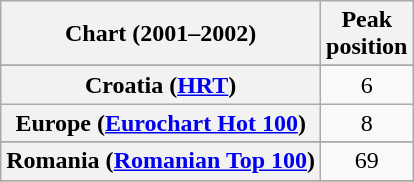<table class="wikitable sortable plainrowheaders" style="text-align:center">
<tr>
<th scope="col">Chart (2001–2002)</th>
<th scope="col">Peak<br>position</th>
</tr>
<tr>
</tr>
<tr>
</tr>
<tr>
<th scope="row">Croatia (<a href='#'>HRT</a>)</th>
<td>6</td>
</tr>
<tr>
<th scope="row">Europe (<a href='#'>Eurochart Hot 100</a>)</th>
<td>8</td>
</tr>
<tr>
</tr>
<tr>
</tr>
<tr>
</tr>
<tr>
</tr>
<tr>
<th scope="row">Romania (<a href='#'>Romanian Top 100</a>)</th>
<td>69</td>
</tr>
<tr>
</tr>
<tr>
</tr>
<tr>
</tr>
</table>
